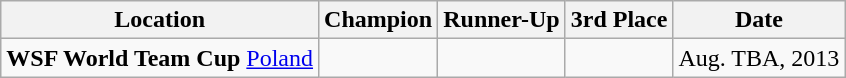<table class="wikitable">
<tr>
<th>Location</th>
<th>Champion</th>
<th>Runner-Up</th>
<th>3rd Place</th>
<th>Date</th>
</tr>
<tr>
<td><strong>WSF World Team Cup</strong>   <a href='#'>Poland</a></td>
<td></td>
<td></td>
<td></td>
<td>Aug. TBA, 2013</td>
</tr>
</table>
